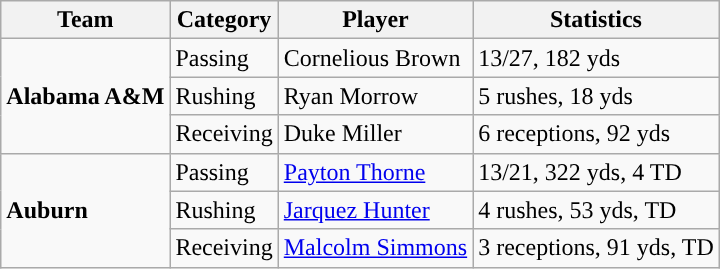<table class="wikitable" style="float: right;">
<tr>
<th>Team</th>
<th>Category</th>
<th>Player</th>
<th>Statistics</th>
</tr>
<tr>
<td rowspan=3><strong>Alabama A&M</strong></td>
<td>Passing</td>
<td>Cornelious Brown</td>
<td>13/27, 182 yds</td>
</tr>
<tr>
<td>Rushing</td>
<td>Ryan Morrow</td>
<td>5 rushes, 18 yds</td>
</tr>
<tr>
<td>Receiving</td>
<td>Duke Miller</td>
<td>6 receptions, 92 yds</td>
</tr>
<tr>
<td rowspan=3><strong>Auburn</strong></td>
<td>Passing</td>
<td><a href='#'>Payton Thorne</a></td>
<td>13/21, 322 yds, 4 TD</td>
</tr>
<tr>
<td>Rushing</td>
<td><a href='#'>Jarquez Hunter</a></td>
<td>4 rushes, 53 yds, TD</td>
</tr>
<tr>
<td>Receiving</td>
<td><a href='#'>Malcolm Simmons</a></td>
<td>3 receptions, 91 yds, TD</td>
</tr>
</table>
